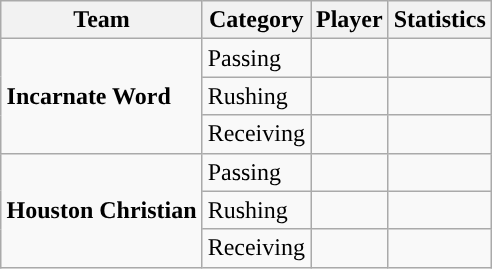<table class="wikitable" style="float: right;">
<tr>
<th>Team</th>
<th>Category</th>
<th>Player</th>
<th>Statistics</th>
</tr>
<tr>
<td rowspan=3><strong>Incarnate Word</strong></td>
<td>Passing</td>
<td></td>
<td></td>
</tr>
<tr>
<td>Rushing</td>
<td></td>
<td></td>
</tr>
<tr>
<td>Receiving</td>
<td></td>
<td></td>
</tr>
<tr>
<td rowspan=3><strong>Houston Christian</strong></td>
<td>Passing</td>
<td></td>
<td></td>
</tr>
<tr>
<td>Rushing</td>
<td></td>
<td></td>
</tr>
<tr>
<td>Receiving</td>
<td></td>
<td></td>
</tr>
</table>
